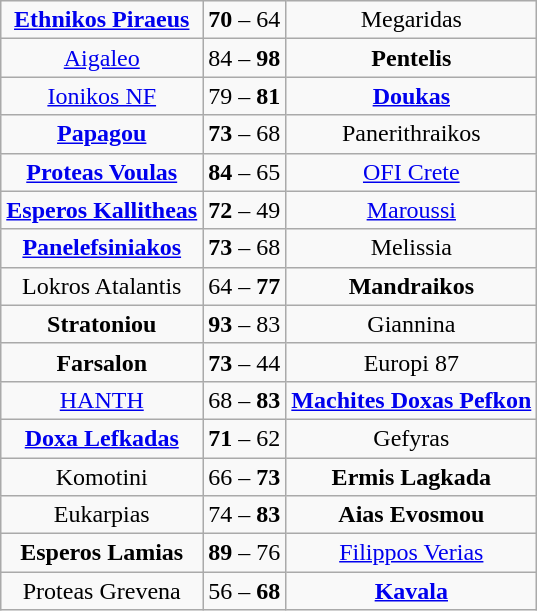<table class="wikitable" style="text-align: center; font-size:100%">
<tr>
<td><strong><a href='#'>Ethnikos Piraeus</a></strong></td>
<td><strong>70</strong> – 64</td>
<td>Megaridas</td>
</tr>
<tr>
<td><a href='#'>Aigaleo</a></td>
<td>84 – <strong>98</strong></td>
<td><strong>Pentelis</strong></td>
</tr>
<tr>
<td><a href='#'>Ionikos NF</a></td>
<td>79 – <strong>81</strong></td>
<td><strong><a href='#'>Doukas</a></strong></td>
</tr>
<tr>
<td><strong><a href='#'>Papagou</a></strong></td>
<td><strong>73</strong> – 68</td>
<td>Panerithraikos</td>
</tr>
<tr>
<td><strong><a href='#'>Proteas Voulas</a></strong></td>
<td><strong>84</strong> – 65</td>
<td><a href='#'>OFI Crete</a></td>
</tr>
<tr>
<td><strong><a href='#'>Esperos Kallitheas</a></strong></td>
<td><strong>72</strong> – 49</td>
<td><a href='#'>Maroussi</a></td>
</tr>
<tr>
<td><strong><a href='#'>Panelefsiniakos</a></strong></td>
<td><strong>73</strong> – 68</td>
<td>Melissia</td>
</tr>
<tr>
<td>Lokros Atalantis</td>
<td>64 – <strong>77</strong></td>
<td><strong>Mandraikos</strong></td>
</tr>
<tr>
<td><strong>Stratoniou</strong></td>
<td><strong>93</strong> – 83</td>
<td>Giannina</td>
</tr>
<tr>
<td><strong>Farsalon</strong></td>
<td><strong>73</strong> – 44</td>
<td>Europi 87</td>
</tr>
<tr>
<td><a href='#'>HANTH</a></td>
<td>68 – <strong>83</strong></td>
<td><strong><a href='#'>Machites Doxas Pefkon</a></strong></td>
</tr>
<tr>
<td><strong><a href='#'>Doxa Lefkadas</a></strong></td>
<td><strong>71</strong> – 62</td>
<td>Gefyras</td>
</tr>
<tr>
<td>Komotini</td>
<td>66 – <strong>73</strong></td>
<td><strong>Ermis Lagkada</strong></td>
</tr>
<tr>
<td>Eukarpias</td>
<td>74 – <strong>83</strong></td>
<td><strong>Aias Evosmou</strong></td>
</tr>
<tr>
<td><strong>Esperos Lamias</strong></td>
<td><strong>89</strong> – 76</td>
<td><a href='#'>Filippos Verias</a></td>
</tr>
<tr>
<td>Proteas Grevena</td>
<td>56 – <strong>68</strong></td>
<td><strong><a href='#'>Kavala</a></strong></td>
</tr>
</table>
